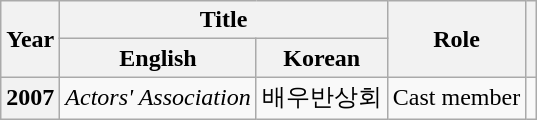<table class="wikitable plainrowheaders">
<tr>
<th rowspan="2">Year</th>
<th colspan="2">Title</th>
<th rowspan="2">Role</th>
<th rowspan="2"></th>
</tr>
<tr>
<th>English</th>
<th>Korean</th>
</tr>
<tr>
<th scope="row">2007</th>
<td><em>Actors' Association</em></td>
<td>배우반상회</td>
<td>Cast member</td>
<td></td>
</tr>
</table>
